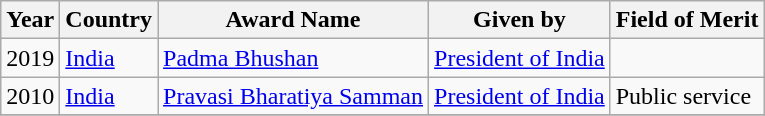<table class="wikitable">
<tr>
<th>Year</th>
<th>Country</th>
<th>Award Name</th>
<th>Given by</th>
<th>Field of Merit</th>
</tr>
<tr>
<td>2019</td>
<td><a href='#'>India</a></td>
<td><a href='#'>Padma Bhushan</a></td>
<td><a href='#'>President of India</a></td>
<td></td>
</tr>
<tr>
<td>2010</td>
<td><a href='#'>India</a></td>
<td><a href='#'>Pravasi Bharatiya Samman</a></td>
<td><a href='#'>President of India</a></td>
<td>Public service</td>
</tr>
<tr>
</tr>
</table>
